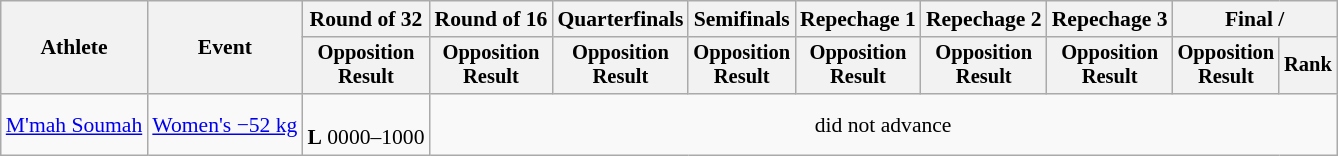<table class="wikitable" style="font-size:90%">
<tr>
<th rowspan="2">Athlete</th>
<th rowspan="2">Event</th>
<th>Round of 32</th>
<th>Round of 16</th>
<th>Quarterfinals</th>
<th>Semifinals</th>
<th>Repechage 1</th>
<th>Repechage 2</th>
<th>Repechage 3</th>
<th colspan=2>Final / </th>
</tr>
<tr style="font-size:95%">
<th>Opposition<br>Result</th>
<th>Opposition<br>Result</th>
<th>Opposition<br>Result</th>
<th>Opposition<br>Result</th>
<th>Opposition<br>Result</th>
<th>Opposition<br>Result</th>
<th>Opposition<br>Result</th>
<th>Opposition<br>Result</th>
<th>Rank</th>
</tr>
<tr align=center>
<td align=left><a href='#'>M'mah Soumah</a></td>
<td align=left><a href='#'>Women's −52 kg</a></td>
<td><br><strong>L</strong> 0000–1000</td>
<td colspan=8>did not advance</td>
</tr>
</table>
